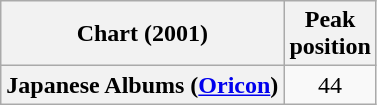<table class="wikitable plainrowheaders" style="text-align:center;" border="1">
<tr>
<th scope="col">Chart (2001)</th>
<th scope="col">Peak<br>position</th>
</tr>
<tr>
<th scope="row">Japanese Albums (<a href='#'>Oricon</a>)</th>
<td>44</td>
</tr>
</table>
